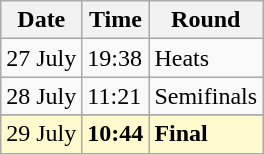<table class="wikitable">
<tr>
<th>Date</th>
<th>Time</th>
<th>Round</th>
</tr>
<tr>
<td>27 July</td>
<td>19:38</td>
<td>Heats</td>
</tr>
<tr>
<td>28 July</td>
<td>11:21</td>
<td>Semifinals</td>
</tr>
<tr>
</tr>
<tr style=background:lemonchiffon>
<td>29 July</td>
<td><strong>10:44</strong></td>
<td><strong>Final</strong></td>
</tr>
</table>
